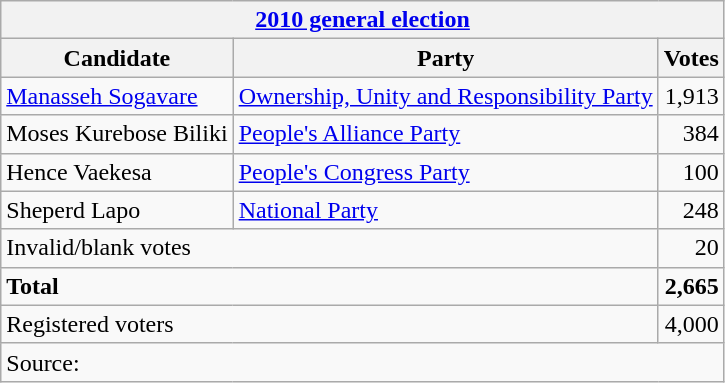<table class=wikitable style=text-align:left>
<tr>
<th colspan=3><a href='#'>2010 general election</a></th>
</tr>
<tr>
<th>Candidate</th>
<th>Party</th>
<th>Votes</th>
</tr>
<tr>
<td><a href='#'>Manasseh Sogavare</a></td>
<td><a href='#'>Ownership, Unity and Responsibility Party</a></td>
<td align=right>1,913</td>
</tr>
<tr>
<td>Moses Kurebose Biliki</td>
<td><a href='#'>People's Alliance Party</a></td>
<td align=right>384</td>
</tr>
<tr>
<td>Hence Vaekesa</td>
<td><a href='#'>People's Congress Party</a></td>
<td align=right>100</td>
</tr>
<tr>
<td>Sheperd Lapo</td>
<td><a href='#'>National Party</a></td>
<td align=right>248</td>
</tr>
<tr>
<td colspan=2>Invalid/blank votes</td>
<td align=right>20</td>
</tr>
<tr>
<td colspan=2><strong>Total</strong></td>
<td align=right><strong>2,665</strong></td>
</tr>
<tr>
<td colspan=2>Registered voters</td>
<td align=right>4,000</td>
</tr>
<tr>
<td colspan=3>Source: </td>
</tr>
</table>
